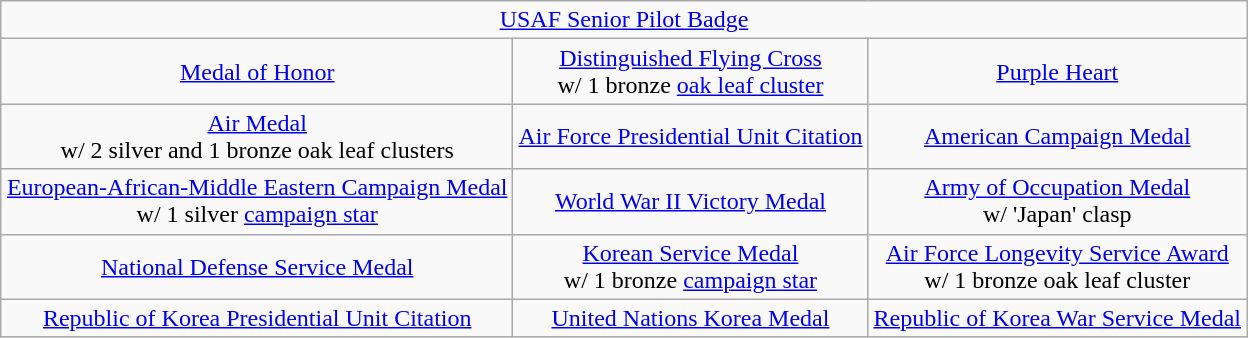<table class="wikitable" style="margin:1em auto; text-align:center;">
<tr>
<td colspan="3"><a href='#'>USAF Senior Pilot Badge</a></td>
</tr>
<tr>
<td><a href='#'>Medal of Honor</a></td>
<td><a href='#'>Distinguished Flying Cross</a><br> w/ 1 bronze <a href='#'>oak leaf cluster</a></td>
<td><a href='#'>Purple Heart</a></td>
</tr>
<tr>
<td><a href='#'>Air Medal</a><br>w/ 2 silver and 1 bronze oak leaf clusters</td>
<td><a href='#'>Air Force Presidential Unit Citation</a></td>
<td><a href='#'>American Campaign Medal</a></td>
</tr>
<tr>
<td><a href='#'>European-African-Middle Eastern Campaign Medal</a><br>w/ 1 silver <a href='#'>campaign star</a></td>
<td><a href='#'>World War II Victory Medal</a></td>
<td><a href='#'>Army of Occupation Medal</a><br>w/ 'Japan' clasp</td>
</tr>
<tr>
<td><a href='#'>National Defense Service Medal</a></td>
<td><a href='#'>Korean Service Medal</a><br>w/ 1 bronze <a href='#'>campaign star</a></td>
<td><a href='#'>Air Force Longevity Service Award</a><br>w/ 1 bronze oak leaf cluster</td>
</tr>
<tr>
<td><a href='#'>Republic of Korea Presidential Unit Citation</a></td>
<td><a href='#'>United Nations Korea Medal</a></td>
<td><a href='#'>Republic of Korea War Service Medal</a></td>
</tr>
</table>
